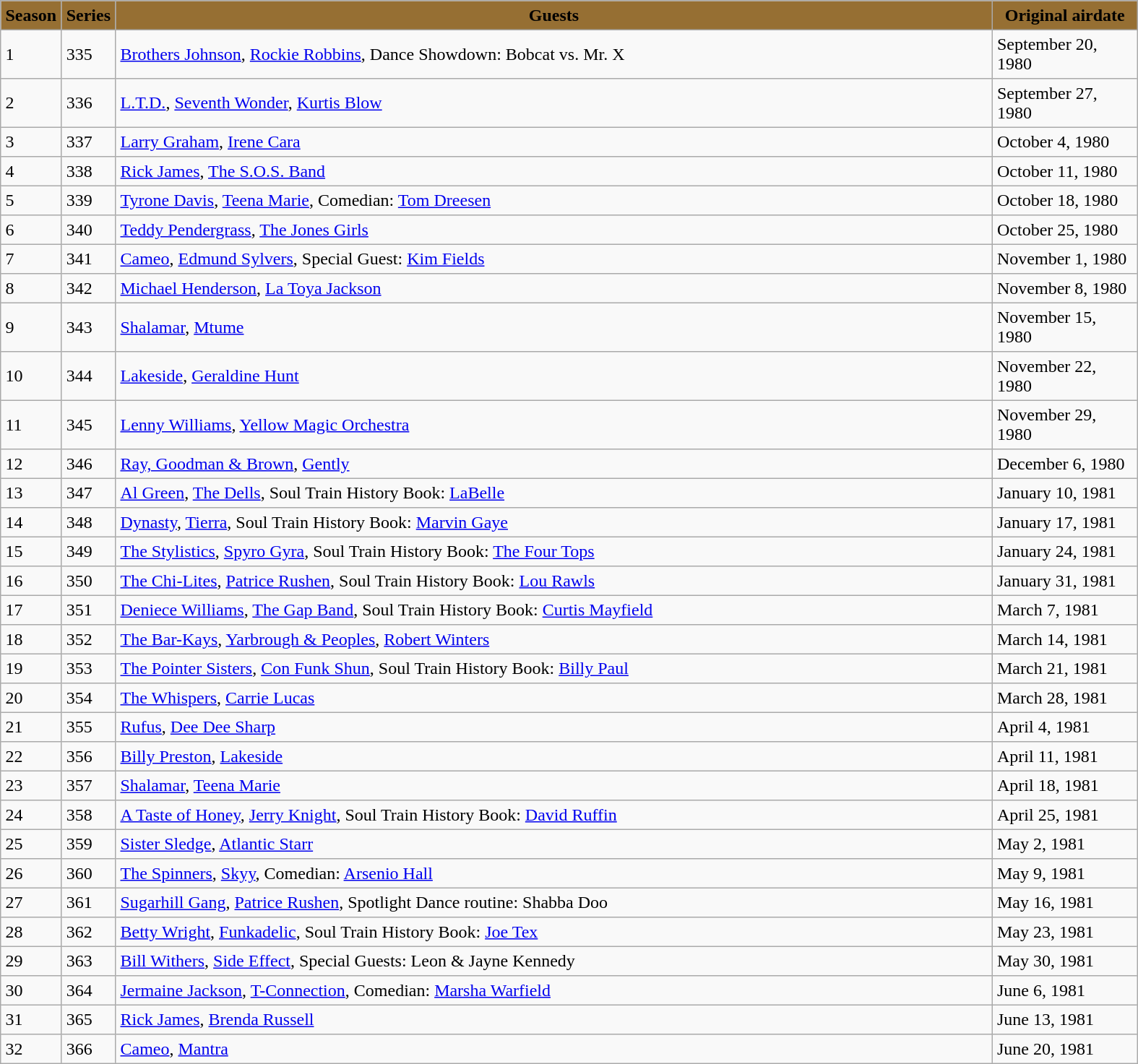<table class="toccolours" border="2" cellpadding="4" cellspacing="0" style="margin: 1em 1em 1em 0; background: #f9f9f9; border: 1px #aaa solid; border-collapse: collapse">
<tr style="vertical-align: top; text-align: center; background-color:#966F33">
<th><strong>Season</strong></th>
<th><strong>Series</strong></th>
<th style="width:800px;"><strong>Guests</strong></th>
<th style="width:125px;"><strong>Original airdate</strong></th>
</tr>
<tr>
<td>1</td>
<td>335</td>
<td><a href='#'>Brothers Johnson</a>, <a href='#'>Rockie Robbins</a>, Dance Showdown: Bobcat vs. Mr. X</td>
<td>September 20, 1980</td>
</tr>
<tr>
<td>2</td>
<td>336</td>
<td><a href='#'>L.T.D.</a>, <a href='#'>Seventh Wonder</a>, <a href='#'>Kurtis Blow</a></td>
<td>September 27, 1980</td>
</tr>
<tr>
<td>3</td>
<td>337</td>
<td><a href='#'>Larry Graham</a>, <a href='#'>Irene Cara</a></td>
<td>October 4, 1980</td>
</tr>
<tr>
<td>4</td>
<td>338</td>
<td><a href='#'>Rick James</a>, <a href='#'>The S.O.S. Band</a></td>
<td>October 11, 1980</td>
</tr>
<tr>
<td>5</td>
<td>339</td>
<td><a href='#'>Tyrone Davis</a>, <a href='#'>Teena Marie</a>, Comedian: <a href='#'>Tom Dreesen</a></td>
<td>October 18, 1980</td>
</tr>
<tr>
<td>6</td>
<td>340</td>
<td><a href='#'>Teddy Pendergrass</a>, <a href='#'>The Jones Girls</a></td>
<td>October 25, 1980</td>
</tr>
<tr>
<td>7</td>
<td>341</td>
<td><a href='#'>Cameo</a>, <a href='#'>Edmund Sylvers</a>, Special Guest: <a href='#'>Kim Fields</a></td>
<td>November 1, 1980</td>
</tr>
<tr>
<td>8</td>
<td>342</td>
<td><a href='#'>Michael Henderson</a>, <a href='#'>La Toya Jackson</a></td>
<td>November 8, 1980</td>
</tr>
<tr>
<td>9</td>
<td>343</td>
<td><a href='#'>Shalamar</a>, <a href='#'>Mtume</a></td>
<td>November 15, 1980</td>
</tr>
<tr>
<td>10</td>
<td>344</td>
<td><a href='#'>Lakeside</a>, <a href='#'>Geraldine Hunt</a></td>
<td>November 22, 1980</td>
</tr>
<tr>
<td>11</td>
<td>345</td>
<td><a href='#'>Lenny Williams</a>, <a href='#'>Yellow Magic Orchestra</a></td>
<td>November 29, 1980</td>
</tr>
<tr>
<td>12</td>
<td>346</td>
<td><a href='#'>Ray, Goodman & Brown</a>, <a href='#'>Gently</a></td>
<td>December 6, 1980</td>
</tr>
<tr>
<td>13</td>
<td>347</td>
<td><a href='#'>Al Green</a>, <a href='#'>The Dells</a>, Soul Train History Book: <a href='#'>LaBelle</a></td>
<td>January 10, 1981</td>
</tr>
<tr>
<td>14</td>
<td>348</td>
<td><a href='#'>Dynasty</a>, <a href='#'>Tierra</a>, Soul Train History Book: <a href='#'>Marvin Gaye</a></td>
<td>January 17, 1981</td>
</tr>
<tr>
<td>15</td>
<td>349</td>
<td><a href='#'>The Stylistics</a>, <a href='#'>Spyro Gyra</a>, Soul Train History Book: <a href='#'>The Four Tops</a></td>
<td>January 24, 1981</td>
</tr>
<tr>
<td>16</td>
<td>350</td>
<td><a href='#'>The Chi-Lites</a>, <a href='#'>Patrice Rushen</a>, Soul Train History Book: <a href='#'>Lou Rawls</a></td>
<td>January 31, 1981</td>
</tr>
<tr>
<td>17</td>
<td>351</td>
<td><a href='#'>Deniece Williams</a>, <a href='#'>The Gap Band</a>, Soul Train History Book: <a href='#'>Curtis Mayfield</a></td>
<td>March 7, 1981</td>
</tr>
<tr>
<td>18</td>
<td>352</td>
<td><a href='#'>The Bar-Kays</a>, <a href='#'>Yarbrough & Peoples</a>, <a href='#'>Robert Winters</a></td>
<td>March 14, 1981</td>
</tr>
<tr>
<td>19</td>
<td>353</td>
<td><a href='#'>The Pointer Sisters</a>, <a href='#'>Con Funk Shun</a>, Soul Train History Book: <a href='#'>Billy Paul</a></td>
<td>March 21, 1981</td>
</tr>
<tr>
<td>20</td>
<td>354</td>
<td><a href='#'>The Whispers</a>, <a href='#'>Carrie Lucas</a></td>
<td>March 28, 1981</td>
</tr>
<tr>
<td>21</td>
<td>355</td>
<td><a href='#'>Rufus</a>, <a href='#'>Dee Dee Sharp</a></td>
<td>April 4, 1981</td>
</tr>
<tr>
<td>22</td>
<td>356</td>
<td><a href='#'>Billy Preston</a>, <a href='#'>Lakeside</a></td>
<td>April 11, 1981</td>
</tr>
<tr>
<td>23</td>
<td>357</td>
<td><a href='#'>Shalamar</a>, <a href='#'>Teena Marie</a></td>
<td>April 18, 1981</td>
</tr>
<tr>
<td>24</td>
<td>358</td>
<td><a href='#'>A Taste of Honey</a>, <a href='#'>Jerry Knight</a>, Soul Train History Book: <a href='#'>David Ruffin</a></td>
<td>April 25, 1981</td>
</tr>
<tr>
<td>25</td>
<td>359</td>
<td><a href='#'>Sister Sledge</a>, <a href='#'>Atlantic Starr</a></td>
<td>May 2, 1981</td>
</tr>
<tr>
<td>26</td>
<td>360</td>
<td><a href='#'>The Spinners</a>, <a href='#'>Skyy</a>, Comedian: <a href='#'>Arsenio Hall</a></td>
<td>May 9, 1981</td>
</tr>
<tr>
<td>27</td>
<td>361</td>
<td><a href='#'>Sugarhill Gang</a>, <a href='#'>Patrice Rushen</a>, Spotlight Dance routine: Shabba Doo</td>
<td>May 16, 1981</td>
</tr>
<tr>
<td>28</td>
<td>362</td>
<td><a href='#'>Betty Wright</a>, <a href='#'>Funkadelic</a>, Soul Train History Book: <a href='#'>Joe Tex</a></td>
<td>May 23, 1981</td>
</tr>
<tr>
<td>29</td>
<td>363</td>
<td><a href='#'>Bill Withers</a>, <a href='#'>Side Effect</a>, Special Guests: Leon & Jayne Kennedy</td>
<td>May 30, 1981</td>
</tr>
<tr>
<td>30</td>
<td>364</td>
<td><a href='#'>Jermaine Jackson</a>, <a href='#'>T-Connection</a>, Comedian: <a href='#'>Marsha Warfield</a></td>
<td>June 6, 1981</td>
</tr>
<tr>
<td>31</td>
<td>365</td>
<td><a href='#'>Rick James</a>, <a href='#'>Brenda Russell</a></td>
<td>June 13, 1981</td>
</tr>
<tr>
<td>32</td>
<td>366</td>
<td><a href='#'>Cameo</a>, <a href='#'>Mantra</a></td>
<td>June 20, 1981</td>
</tr>
</table>
